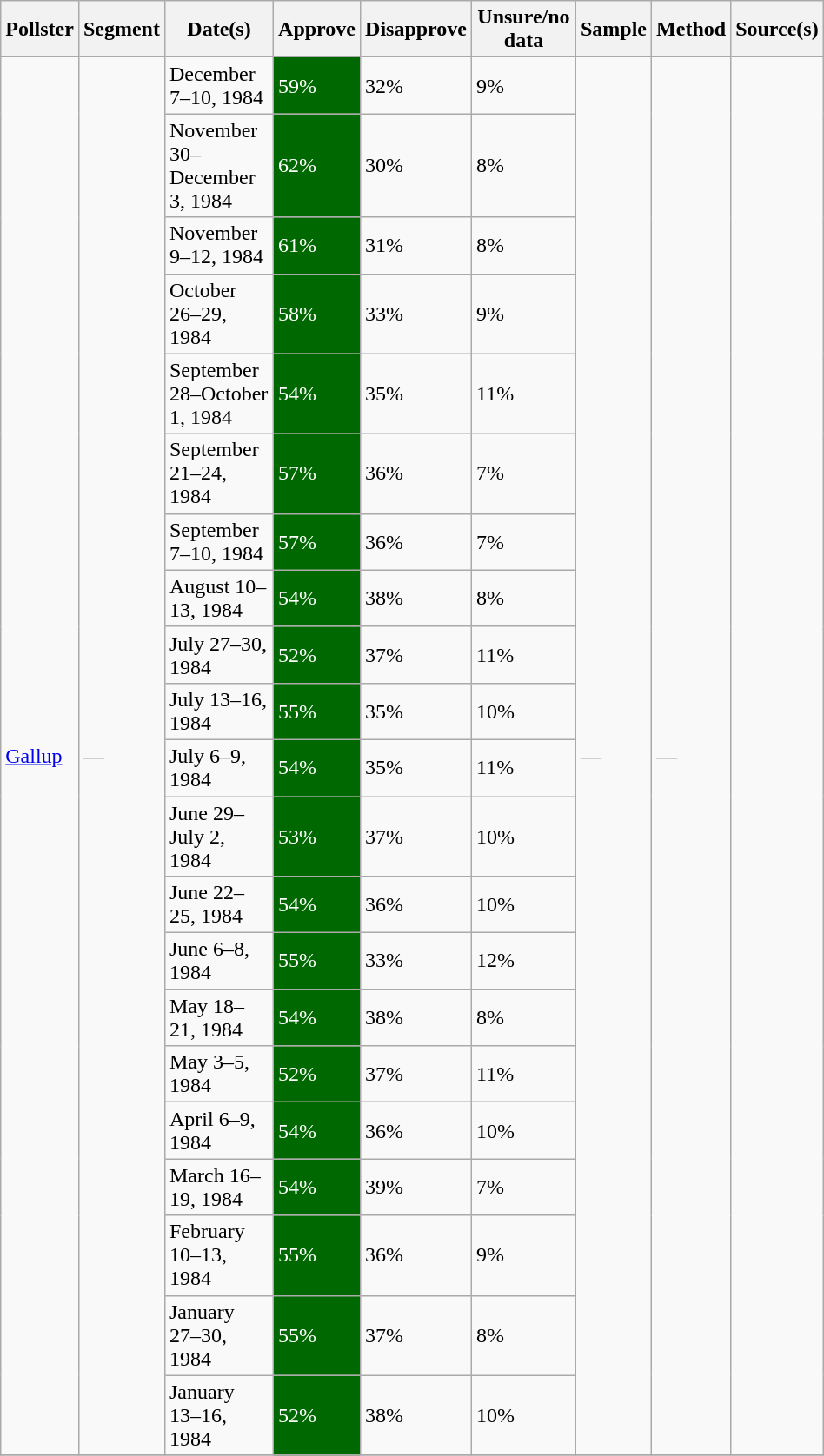<table class="wikitable sortable" style="width:50%;">
<tr>
<th>Pollster</th>
<th>Segment</th>
<th>Date(s)</th>
<th>Approve</th>
<th>Disapprove</th>
<th>Unsure/no data</th>
<th>Sample</th>
<th>Method</th>
<th>Source(s)</th>
</tr>
<tr>
<td rowspan="21"><a href='#'>Gallup</a></td>
<td rowspan="21">—</td>
<td>December 7–10, 1984</td>
<td style="background:#006800;color:white">59%</td>
<td>32%</td>
<td>9%</td>
<td rowspan="21">—</td>
<td rowspan="21">—</td>
<td rowspan="21"></td>
</tr>
<tr>
<td>November 30–December 3, 1984</td>
<td style="background:#006800;color:white">62%</td>
<td>30%</td>
<td>8%</td>
</tr>
<tr>
<td>November 9–12, 1984</td>
<td style="background:#006800;color:white">61%</td>
<td>31%</td>
<td>8%</td>
</tr>
<tr>
<td>October 26–29, 1984</td>
<td style="background:#006800;color:white">58%</td>
<td>33%</td>
<td>9%</td>
</tr>
<tr>
<td>September 28–October 1, 1984</td>
<td style="background:#006800;color:white">54%</td>
<td>35%</td>
<td>11%</td>
</tr>
<tr>
<td>September 21–24, 1984</td>
<td style="background:#006800;color:white">57%</td>
<td>36%</td>
<td>7%</td>
</tr>
<tr>
<td>September 7–10, 1984</td>
<td style="background:#006800;color:white">57%</td>
<td>36%</td>
<td>7%</td>
</tr>
<tr>
<td>August 10–13, 1984</td>
<td style="background:#006800;color:white">54%</td>
<td>38%</td>
<td>8%</td>
</tr>
<tr>
<td>July 27–30, 1984</td>
<td style="background:#006800;color:white">52%</td>
<td>37%</td>
<td>11%</td>
</tr>
<tr>
<td>July 13–16, 1984</td>
<td style="background:#006800;color:white">55%</td>
<td>35%</td>
<td>10%</td>
</tr>
<tr>
<td>July 6–9, 1984</td>
<td style="background:#006800;color:white">54%</td>
<td>35%</td>
<td>11%</td>
</tr>
<tr>
<td>June 29–July 2, 1984</td>
<td style="background:#006800;color:white">53%</td>
<td>37%</td>
<td>10%</td>
</tr>
<tr>
<td>June 22–25, 1984</td>
<td style="background:#006800;color:white">54%</td>
<td>36%</td>
<td>10%</td>
</tr>
<tr>
<td>June 6–8, 1984</td>
<td style="background:#006800;color:white">55%</td>
<td>33%</td>
<td>12%</td>
</tr>
<tr>
<td>May 18–21, 1984</td>
<td style="background:#006800;color:white">54%</td>
<td>38%</td>
<td>8%</td>
</tr>
<tr>
<td>May 3–5, 1984</td>
<td style="background:#006800;color:white">52%</td>
<td>37%</td>
<td>11%</td>
</tr>
<tr>
<td>April 6–9, 1984</td>
<td style="background:#006800;color:white">54%</td>
<td>36%</td>
<td>10%</td>
</tr>
<tr>
<td>March 16–19, 1984</td>
<td style="background:#006800;color:white">54%</td>
<td>39%</td>
<td>7%</td>
</tr>
<tr>
<td>February 10–13, 1984</td>
<td style="background:#006800;color:white">55%</td>
<td>36%</td>
<td>9%</td>
</tr>
<tr>
<td>January 27–30, 1984</td>
<td style="background:#006800;color:white">55%</td>
<td>37%</td>
<td>8%</td>
</tr>
<tr>
<td>January 13–16, 1984</td>
<td style="background:#006800;color:white">52%</td>
<td>38%</td>
<td>10%</td>
</tr>
<tr>
</tr>
</table>
